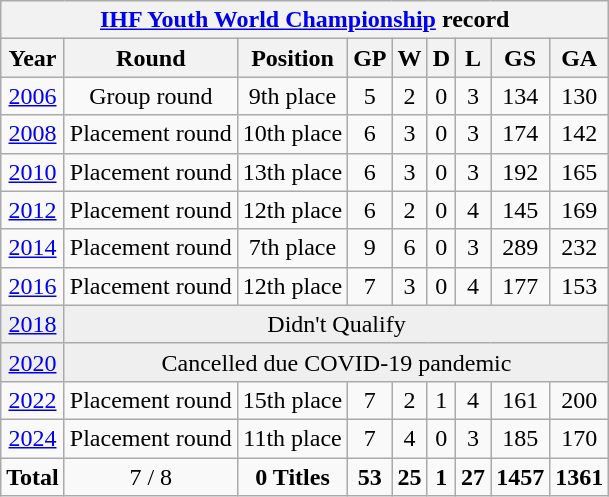<table class="wikitable" style="text-align: center;">
<tr>
<th colspan=10><a href='#'>IHF Youth World Championship</a> record</th>
</tr>
<tr>
<th>Year</th>
<th>Round</th>
<th>Position</th>
<th>GP</th>
<th>W</th>
<th>D</th>
<th>L</th>
<th>GS</th>
<th>GA</th>
</tr>
<tr bgcolor=>
<td> <a href='#'>2006</a></td>
<td>Group round</td>
<td>9th place</td>
<td>5</td>
<td>2</td>
<td>0</td>
<td>3</td>
<td>134</td>
<td>130</td>
</tr>
<tr bgcolor=>
<td> <a href='#'>2008</a></td>
<td>Placement round</td>
<td>10th place</td>
<td>6</td>
<td>3</td>
<td>0</td>
<td>3</td>
<td>174</td>
<td>142</td>
</tr>
<tr bgcolor=>
<td> <a href='#'>2010</a></td>
<td>Placement round</td>
<td>13th place</td>
<td>6</td>
<td>3</td>
<td>0</td>
<td>3</td>
<td>192</td>
<td>165</td>
</tr>
<tr bgcolor=>
<td> <a href='#'>2012</a></td>
<td>Placement round</td>
<td>12th place</td>
<td>6</td>
<td>2</td>
<td>0</td>
<td>4</td>
<td>145</td>
<td>169</td>
</tr>
<tr bgcolor=>
<td> <a href='#'>2014</a></td>
<td>Placement round</td>
<td>7th place</td>
<td>9</td>
<td>6</td>
<td>0</td>
<td>3</td>
<td>289</td>
<td>232</td>
</tr>
<tr bgcolor=>
<td> <a href='#'>2016</a></td>
<td>Placement round</td>
<td>12th place</td>
<td>7</td>
<td>3</td>
<td>0</td>
<td>4</td>
<td>177</td>
<td>153</td>
</tr>
<tr bgcolor=efefef>
<td> <a href='#'>2018</a></td>
<td colspan=8 rowspan=1>Didn't Qualify</td>
</tr>
<tr bgcolor=efefef>
<td> <a href='#'>2020</a></td>
<td colspan=8 rowspan=1>Cancelled due COVID-19 pandemic</td>
</tr>
<tr bgcolor=>
<td> <a href='#'>2022</a></td>
<td>Placement round</td>
<td>15th place</td>
<td>7</td>
<td>2</td>
<td>1</td>
<td>4</td>
<td>161</td>
<td>200</td>
</tr>
<tr bgcolor=>
<td> <a href='#'>2024</a></td>
<td>Placement round</td>
<td>11th place</td>
<td>7</td>
<td>4</td>
<td>0</td>
<td>3</td>
<td>185</td>
<td>170</td>
</tr>
<tr>
<td><strong>Total</strong></td>
<td>7 / 8</td>
<td><strong>0 Titles</strong></td>
<td><strong>53</strong></td>
<td><strong>25</strong></td>
<td><strong>1</strong></td>
<td><strong>27</strong></td>
<td><strong>1457</strong></td>
<td><strong>1361</strong></td>
</tr>
</table>
